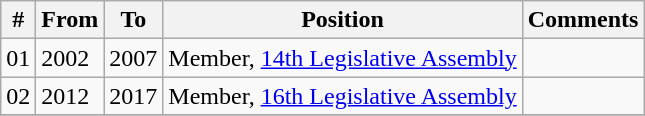<table class="wikitable sortable">
<tr>
<th>#</th>
<th>From</th>
<th>To</th>
<th>Position</th>
<th>Comments</th>
</tr>
<tr>
<td>01</td>
<td>2002</td>
<td>2007</td>
<td>Member, <a href='#'>14th Legislative Assembly</a></td>
<td></td>
</tr>
<tr>
<td>02</td>
<td>2012</td>
<td>2017</td>
<td>Member, <a href='#'>16th Legislative Assembly</a></td>
<td></td>
</tr>
<tr>
</tr>
</table>
